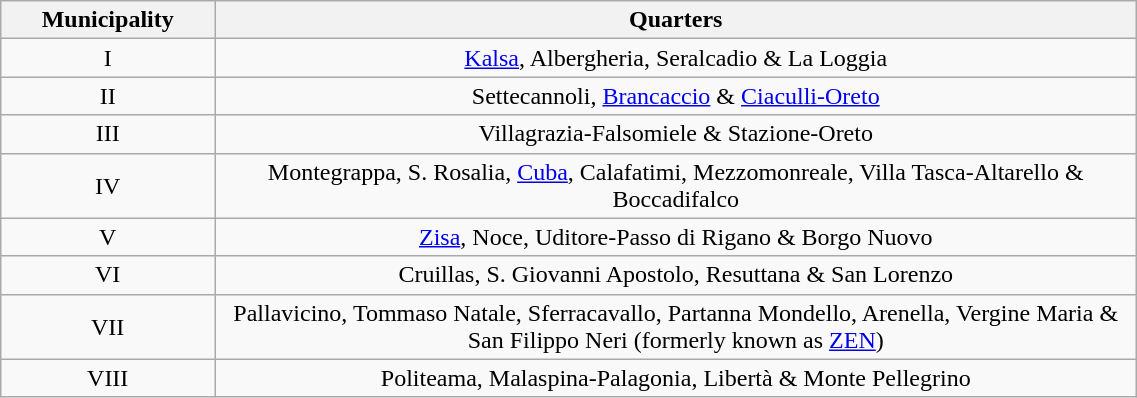<table style="width:60%;" class="wikitable">
<tr>
<th style="width:10%;">Municipality</th>
<th style="width:50%;">Quarters</th>
</tr>
<tr style="text-align:center;">
<td>I</td>
<td style="text-align:center;"><a href='#'>Kalsa</a>, Albergheria, Seralcadio & La Loggia</td>
</tr>
<tr>
<td style="text-align:center;">II</td>
<td style="text-align:center;">Settecannoli, <a href='#'>Brancaccio</a> & <a href='#'>Ciaculli-Oreto</a></td>
</tr>
<tr style="text-align:center;">
<td>III</td>
<td style="text-align:center;">Villagrazia-Falsomiele & Stazione-Oreto</td>
</tr>
<tr>
<td style="text-align:center;">IV</td>
<td style="text-align:center;">Montegrappa, S. Rosalia, <a href='#'>Cuba</a>, Calafatimi, Mezzomonreale, Villa Tasca-Altarello & Boccadifalco</td>
</tr>
<tr>
<td style="text-align:center;">V</td>
<td style="text-align:center;"><a href='#'>Zisa</a>, Noce, Uditore-Passo di Rigano & Borgo Nuovo</td>
</tr>
<tr style="text-align:center;">
<td>VI</td>
<td style="text-align:center;">Cruillas, S. Giovanni Apostolo, Resuttana & San Lorenzo</td>
</tr>
<tr>
<td style="text-align:center;">VII</td>
<td style="text-align:center;">Pallavicino, Tommaso Natale, Sferracavallo, Partanna Mondello, Arenella, Vergine Maria & San Filippo Neri (formerly known as <a href='#'>ZEN</a>)</td>
</tr>
<tr style="text-align:center;">
<td>VIII</td>
<td style="text-align:center;">Politeama, Malaspina-Palagonia, Libertà & Monte Pellegrino</td>
</tr>
</table>
